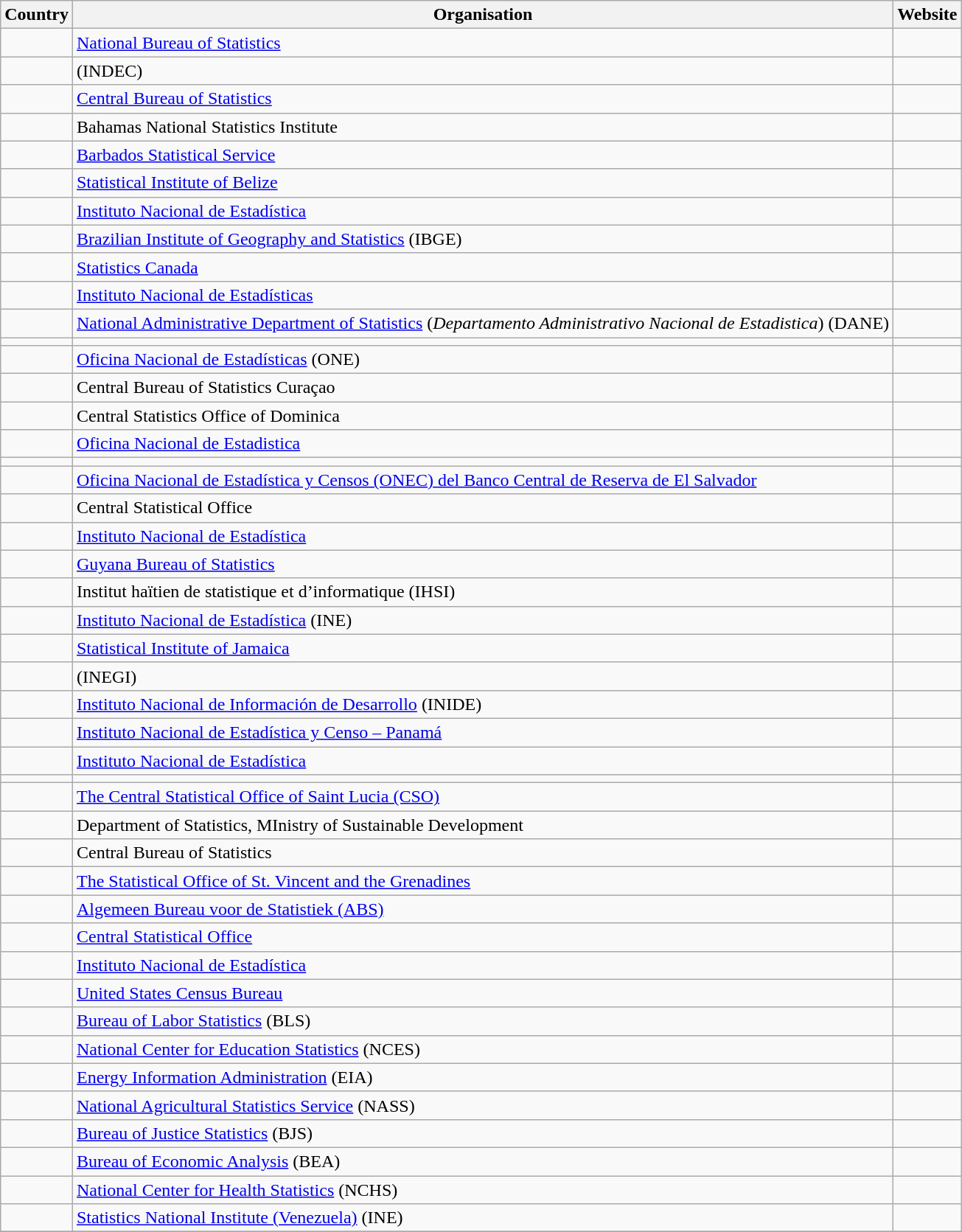<table class="wikitable sortable">
<tr>
<th>Country</th>
<th>Organisation</th>
<th>Website</th>
</tr>
<tr>
<td></td>
<td><a href='#'>National Bureau of Statistics</a></td>
<td></td>
</tr>
<tr>
<td></td>
<td> (INDEC)</td>
<td></td>
</tr>
<tr>
<td></td>
<td><a href='#'>Central Bureau of Statistics</a></td>
<td></td>
</tr>
<tr>
<td></td>
<td>Bahamas National Statistics Institute</td>
<td></td>
</tr>
<tr>
<td></td>
<td><a href='#'>Barbados Statistical Service</a></td>
<td></td>
</tr>
<tr>
<td></td>
<td><a href='#'>Statistical Institute of Belize</a></td>
<td></td>
</tr>
<tr>
<td></td>
<td><a href='#'>Instituto Nacional de Estadística</a></td>
<td></td>
</tr>
<tr>
<td></td>
<td><a href='#'>Brazilian Institute of Geography and Statistics</a> (IBGE)</td>
<td></td>
</tr>
<tr>
<td></td>
<td><a href='#'>Statistics Canada</a></td>
<td></td>
</tr>
<tr>
<td></td>
<td><a href='#'>Instituto Nacional de Estadísticas</a></td>
<td></td>
</tr>
<tr>
<td></td>
<td><a href='#'>National Administrative Department of Statistics</a> (<em>Departamento Administrativo Nacional de Estadistica</em>) (DANE)</td>
<td></td>
</tr>
<tr>
<td></td>
<td></td>
<td></td>
</tr>
<tr>
<td></td>
<td><a href='#'>Oficina Nacional de Estadísticas</a> (ONE)</td>
<td></td>
</tr>
<tr>
<td></td>
<td>Central Bureau of Statistics Curaçao</td>
<td></td>
</tr>
<tr>
<td></td>
<td>Central Statistics Office of Dominica</td>
<td></td>
</tr>
<tr>
<td></td>
<td><a href='#'>Oficina Nacional de Estadistica</a></td>
<td></td>
</tr>
<tr>
<td></td>
<td></td>
<td></td>
</tr>
<tr>
<td></td>
<td><a href='#'>Oficina Nacional de Estadística y Censos (ONEC) del Banco Central de Reserva de El Salvador</a></td>
<td></td>
</tr>
<tr>
<td></td>
<td>Central Statistical Office</td>
<td></td>
</tr>
<tr>
<td></td>
<td><a href='#'>Instituto Nacional de Estadística</a></td>
<td></td>
</tr>
<tr>
<td></td>
<td><a href='#'>Guyana Bureau of Statistics</a></td>
<td></td>
</tr>
<tr>
<td></td>
<td>Institut haïtien de statistique et d’informatique (IHSI)</td>
<td></td>
</tr>
<tr>
<td></td>
<td><a href='#'>Instituto Nacional de Estadística</a> (INE)</td>
<td></td>
</tr>
<tr>
<td></td>
<td><a href='#'>Statistical Institute of Jamaica</a></td>
<td></td>
</tr>
<tr>
<td></td>
<td> (INEGI)</td>
<td></td>
</tr>
<tr>
<td></td>
<td><a href='#'>Instituto Nacional de Información de Desarrollo</a> (INIDE)</td>
<td></td>
</tr>
<tr>
<td></td>
<td><a href='#'>Instituto Nacional de Estadística y Censo – Panamá</a></td>
<td></td>
</tr>
<tr>
<td></td>
<td><a href='#'>Instituto Nacional de Estadística</a></td>
<td></td>
</tr>
<tr>
<td></td>
<td></td>
<td></td>
</tr>
<tr>
<td></td>
<td><a href='#'>The Central Statistical Office of Saint Lucia (CSO)</a></td>
<td></td>
</tr>
<tr>
<td></td>
<td>Department of Statistics, MInistry of Sustainable Development</td>
<td></td>
</tr>
<tr>
<td></td>
<td>Central Bureau of Statistics</td>
<td></td>
</tr>
<tr>
<td></td>
<td><a href='#'>The Statistical Office of St. Vincent and the Grenadines</a></td>
<td></td>
</tr>
<tr>
<td></td>
<td><a href='#'>Algemeen Bureau voor de Statistiek (ABS)</a></td>
<td></td>
</tr>
<tr>
<td></td>
<td><a href='#'>Central Statistical Office</a></td>
<td></td>
</tr>
<tr>
<td></td>
<td><a href='#'>Instituto Nacional de Estadística</a></td>
<td></td>
</tr>
<tr>
<td></td>
<td><a href='#'>United States Census Bureau</a></td>
<td></td>
</tr>
<tr>
<td></td>
<td><a href='#'>Bureau of Labor Statistics</a> (BLS)</td>
<td></td>
</tr>
<tr>
<td></td>
<td><a href='#'>National Center for Education Statistics</a> (NCES)</td>
<td></td>
</tr>
<tr>
<td></td>
<td><a href='#'>Energy Information Administration</a> (EIA)</td>
<td></td>
</tr>
<tr>
<td></td>
<td><a href='#'>National Agricultural Statistics Service</a> (NASS)</td>
<td></td>
</tr>
<tr>
<td></td>
<td><a href='#'>Bureau of Justice Statistics</a> (BJS)</td>
<td></td>
</tr>
<tr>
<td></td>
<td><a href='#'>Bureau of Economic Analysis</a> (BEA)</td>
<td></td>
</tr>
<tr>
<td></td>
<td><a href='#'>National Center for Health Statistics</a> (NCHS)</td>
<td></td>
</tr>
<tr>
<td></td>
<td><a href='#'>Statistics National Institute (Venezuela)</a> (INE)</td>
<td></td>
</tr>
<tr>
</tr>
</table>
